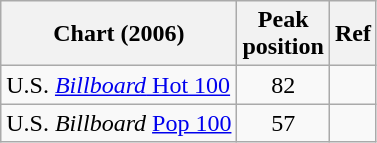<table class="wikitable">
<tr>
<th>Chart (2006)</th>
<th>Peak<br>position</th>
<th>Ref</th>
</tr>
<tr>
<td align="left">U.S. <a href='#'><em>Billboard</em> Hot 100</a></td>
<td style="text-align:center;">82</td>
<td style="text-align:center;"></td>
</tr>
<tr>
<td align="left">U.S. <em>Billboard</em> <a href='#'>Pop 100</a></td>
<td style="text-align:center;">57</td>
<td style="text-align:center;"></td>
</tr>
</table>
